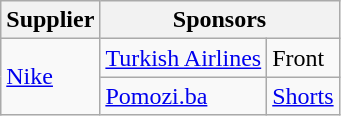<table class="wikitable">
<tr>
<th>Supplier</th>
<th colspan=2>Sponsors</th>
</tr>
<tr>
<td rowspan=3> <a href='#'>Nike</a></td>
<td> <a href='#'>Turkish Airlines</a></td>
<td>Front</td>
</tr>
<tr>
<td> <a href='#'>Pomozi.ba</a></td>
<td rowspan=2><a href='#'>Shorts</a></td>
</tr>
</table>
